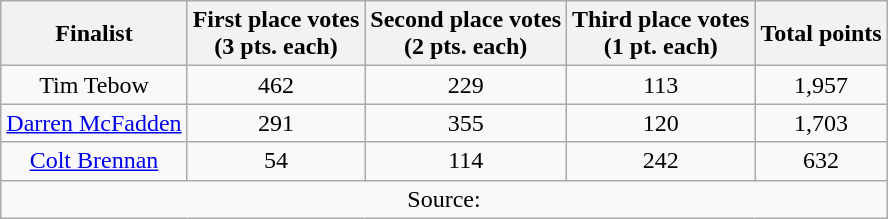<table class="wikitable" style="text-align:center; margin:1em auto 1em auto;">
<tr>
<th>Finalist</th>
<th>First place votes<br>(3 pts. each)</th>
<th>Second place votes<br>(2 pts. each)</th>
<th>Third place votes<br>(1 pt. each)</th>
<th>Total points</th>
</tr>
<tr>
<td>Tim Tebow</td>
<td>462</td>
<td>229</td>
<td>113</td>
<td>1,957</td>
</tr>
<tr>
<td><a href='#'>Darren McFadden</a></td>
<td>291</td>
<td>355</td>
<td>120</td>
<td>1,703</td>
</tr>
<tr>
<td><a href='#'>Colt Brennan</a></td>
<td>54</td>
<td>114</td>
<td>242</td>
<td>632</td>
</tr>
<tr>
<td colspan="5">Source:</td>
</tr>
</table>
